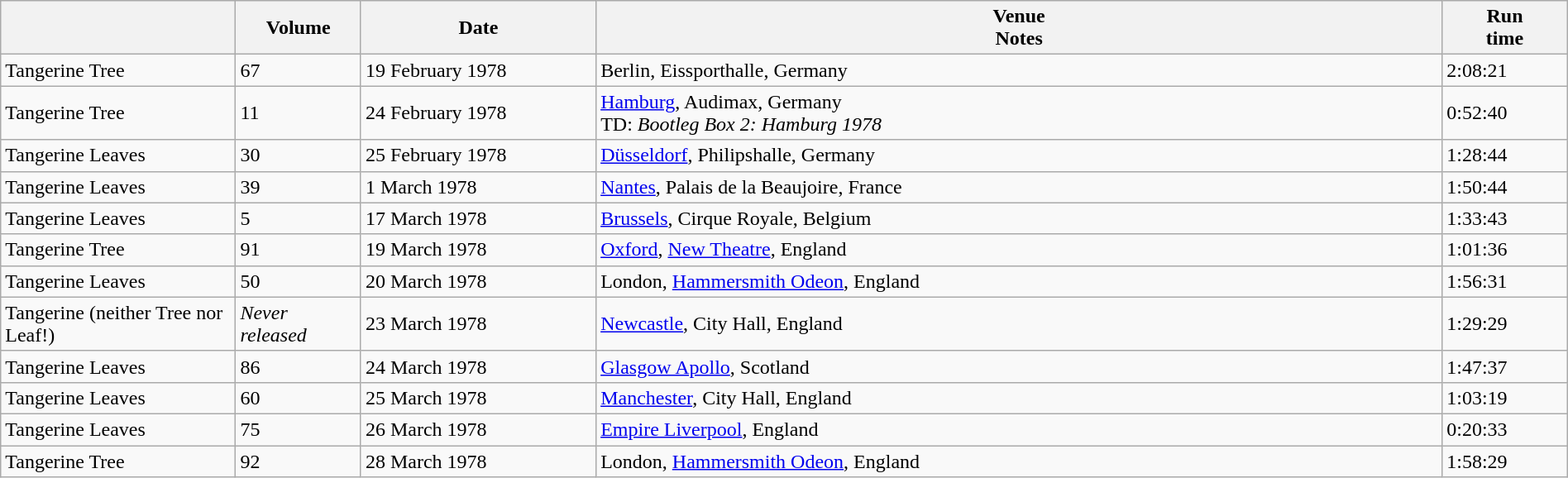<table class="wikitable" style="width: 100%;">
<tr>
<th style="width: 15%;"></th>
<th style="width: 8%;">Volume</th>
<th style="width: 15%;">Date</th>
<th>Venue<br>Notes</th>
<th style="width: 8%;">Run<br>time</th>
</tr>
<tr>
<td>Tangerine Tree</td>
<td>67</td>
<td>19 February 1978</td>
<td>Berlin, Eissporthalle, Germany</td>
<td>2:08:21</td>
</tr>
<tr>
<td>Tangerine Tree</td>
<td>11</td>
<td>24 February 1978</td>
<td><a href='#'>Hamburg</a>, Audimax, Germany<br>TD: <em>Bootleg Box 2: Hamburg 1978</em></td>
<td>0:52:40</td>
</tr>
<tr>
<td>Tangerine Leaves</td>
<td>30</td>
<td>25 February 1978</td>
<td><a href='#'>Düsseldorf</a>, Philipshalle, Germany</td>
<td>1:28:44</td>
</tr>
<tr>
<td>Tangerine Leaves</td>
<td>39</td>
<td>1 March 1978</td>
<td><a href='#'>Nantes</a>, Palais de la Beaujoire, France</td>
<td>1:50:44</td>
</tr>
<tr>
<td>Tangerine Leaves</td>
<td>5</td>
<td>17 March 1978</td>
<td><a href='#'>Brussels</a>, Cirque Royale, Belgium</td>
<td>1:33:43</td>
</tr>
<tr>
<td>Tangerine Tree</td>
<td>91</td>
<td>19 March 1978</td>
<td><a href='#'>Oxford</a>, <a href='#'>New Theatre</a>, England</td>
<td>1:01:36</td>
</tr>
<tr>
<td>Tangerine Leaves</td>
<td>50</td>
<td>20 March 1978 </td>
<td>London, <a href='#'>Hammersmith Odeon</a>, England</td>
<td>1:56:31</td>
</tr>
<tr>
<td>Tangerine (neither Tree nor Leaf!)</td>
<td><em>Never released</em></td>
<td>23 March 1978</td>
<td><a href='#'>Newcastle</a>, City Hall, England</td>
<td>1:29:29</td>
</tr>
<tr>
<td>Tangerine Leaves</td>
<td>86</td>
<td>24 March 1978</td>
<td><a href='#'>Glasgow Apollo</a>, Scotland</td>
<td>1:47:37</td>
</tr>
<tr>
<td>Tangerine Leaves</td>
<td>60</td>
<td>25 March 1978</td>
<td><a href='#'>Manchester</a>, City Hall, England</td>
<td>1:03:19</td>
</tr>
<tr>
<td>Tangerine Leaves</td>
<td>75</td>
<td>26 March 1978</td>
<td><a href='#'>Empire Liverpool</a>, England</td>
<td>0:20:33</td>
</tr>
<tr>
<td>Tangerine Tree</td>
<td>92</td>
<td>28 March 1978</td>
<td>London, <a href='#'>Hammersmith Odeon</a>, England</td>
<td>1:58:29</td>
</tr>
</table>
